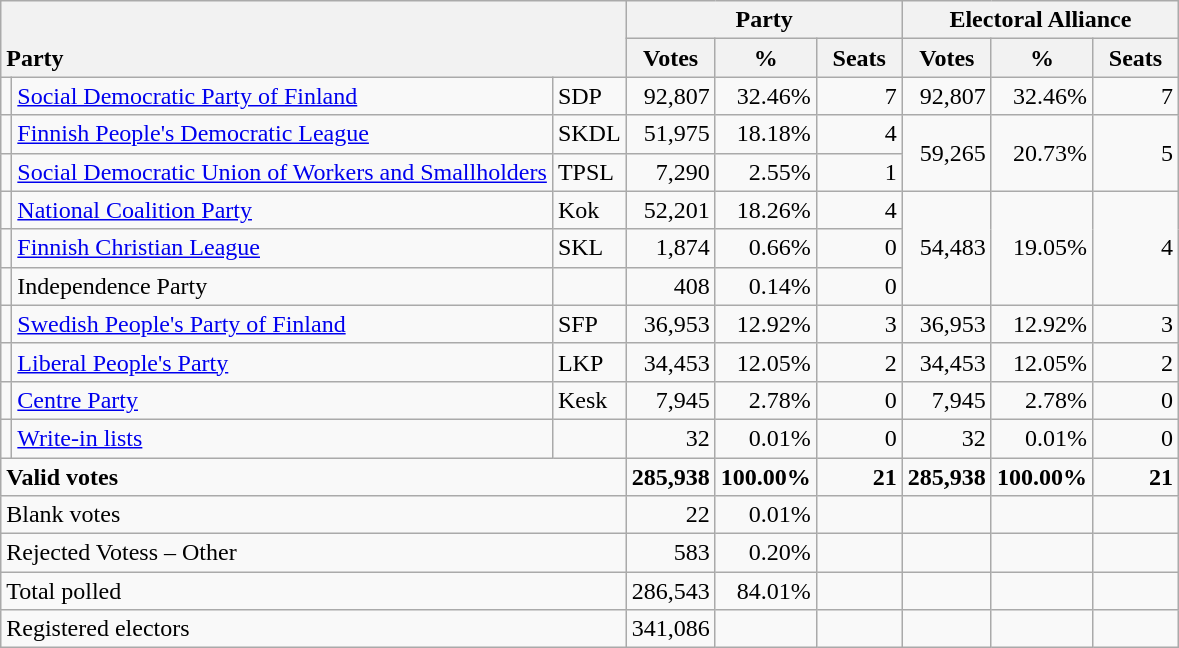<table class="wikitable" border="1" style="text-align:right;">
<tr>
<th style="text-align:left;" valign=bottom rowspan=2 colspan=3>Party</th>
<th colspan=3>Party</th>
<th colspan=3>Electoral Alliance</th>
</tr>
<tr>
<th align=center valign=bottom width="50">Votes</th>
<th align=center valign=bottom width="50">%</th>
<th align=center valign=bottom width="50">Seats</th>
<th align=center valign=bottom width="50">Votes</th>
<th align=center valign=bottom width="50">%</th>
<th align=center valign=bottom width="50">Seats</th>
</tr>
<tr>
<td></td>
<td align=left style="white-space: nowrap;"><a href='#'>Social Democratic Party of Finland</a></td>
<td align=left>SDP</td>
<td>92,807</td>
<td>32.46%</td>
<td>7</td>
<td>92,807</td>
<td>32.46%</td>
<td>7</td>
</tr>
<tr>
<td></td>
<td align=left><a href='#'>Finnish People's Democratic League</a></td>
<td align=left>SKDL</td>
<td>51,975</td>
<td>18.18%</td>
<td>4</td>
<td rowspan=2>59,265</td>
<td rowspan=2>20.73%</td>
<td rowspan=2>5</td>
</tr>
<tr>
<td></td>
<td align=left><a href='#'>Social Democratic Union of Workers and Smallholders</a></td>
<td align=left>TPSL</td>
<td>7,290</td>
<td>2.55%</td>
<td>1</td>
</tr>
<tr>
<td></td>
<td align=left><a href='#'>National Coalition Party</a></td>
<td align=left>Kok</td>
<td>52,201</td>
<td>18.26%</td>
<td>4</td>
<td rowspan=3>54,483</td>
<td rowspan=3>19.05%</td>
<td rowspan=3>4</td>
</tr>
<tr>
<td></td>
<td align=left><a href='#'>Finnish Christian League</a></td>
<td align=left>SKL</td>
<td>1,874</td>
<td>0.66%</td>
<td>0</td>
</tr>
<tr>
<td></td>
<td align=left>Independence Party</td>
<td align=left></td>
<td>408</td>
<td>0.14%</td>
<td>0</td>
</tr>
<tr>
<td></td>
<td align=left><a href='#'>Swedish People's Party of Finland</a></td>
<td align=left>SFP</td>
<td>36,953</td>
<td>12.92%</td>
<td>3</td>
<td>36,953</td>
<td>12.92%</td>
<td>3</td>
</tr>
<tr>
<td></td>
<td align=left><a href='#'>Liberal People's Party</a></td>
<td align=left>LKP</td>
<td>34,453</td>
<td>12.05%</td>
<td>2</td>
<td>34,453</td>
<td>12.05%</td>
<td>2</td>
</tr>
<tr>
<td></td>
<td align=left><a href='#'>Centre Party</a></td>
<td align=left>Kesk</td>
<td>7,945</td>
<td>2.78%</td>
<td>0</td>
<td>7,945</td>
<td>2.78%</td>
<td>0</td>
</tr>
<tr>
<td></td>
<td align=left><a href='#'>Write-in lists</a></td>
<td align=left></td>
<td>32</td>
<td>0.01%</td>
<td>0</td>
<td>32</td>
<td>0.01%</td>
<td>0</td>
</tr>
<tr style="font-weight:bold">
<td align=left colspan=3>Valid votes</td>
<td>285,938</td>
<td>100.00%</td>
<td>21</td>
<td>285,938</td>
<td>100.00%</td>
<td>21</td>
</tr>
<tr>
<td align=left colspan=3>Blank votes</td>
<td>22</td>
<td>0.01%</td>
<td></td>
<td></td>
<td></td>
<td></td>
</tr>
<tr>
<td align=left colspan=3>Rejected Votess – Other</td>
<td>583</td>
<td>0.20%</td>
<td></td>
<td></td>
<td></td>
<td></td>
</tr>
<tr>
<td align=left colspan=3>Total polled</td>
<td>286,543</td>
<td>84.01%</td>
<td></td>
<td></td>
<td></td>
<td></td>
</tr>
<tr>
<td align=left colspan=3>Registered electors</td>
<td>341,086</td>
<td></td>
<td></td>
<td></td>
<td></td>
<td></td>
</tr>
</table>
